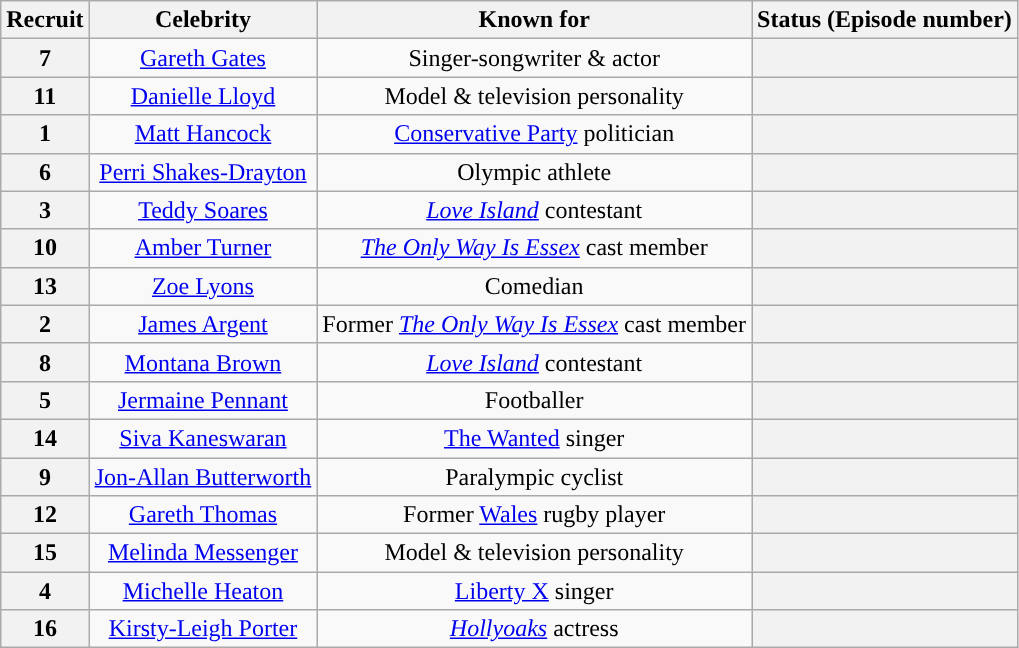<table class="wikitable sortable" style="text-align:center;">
<tr>
<th>Recruit</th>
<th>Celebrity</th>
<th>Known for</th>
<th>Status (Episode number)</th>
</tr>
<tr>
<th scope="row">7</th>
<td><a href='#'>Gareth Gates</a></td>
<td>Singer-songwriter & actor</td>
<th></th>
</tr>
<tr>
<th scope="row">11</th>
<td><a href='#'>Danielle Lloyd</a></td>
<td>Model & television personality</td>
<th></th>
</tr>
<tr>
<th scope="row">1</th>
<td><a href='#'>Matt Hancock</a></td>
<td><a href='#'>Conservative Party</a> politician</td>
<th></th>
</tr>
<tr>
<th scope="row">6</th>
<td><a href='#'>Perri Shakes-Drayton</a></td>
<td>Olympic athlete</td>
<th></th>
</tr>
<tr>
<th scope="row">3</th>
<td><a href='#'>Teddy Soares</a></td>
<td><em><a href='#'>Love Island</a></em> contestant</td>
<th></th>
</tr>
<tr>
<th scope="row">10</th>
<td><a href='#'>Amber Turner</a></td>
<td><em><a href='#'>The Only Way Is Essex</a></em> cast member</td>
<th></th>
</tr>
<tr>
<th scope="row">13</th>
<td><a href='#'>Zoe Lyons</a></td>
<td>Comedian</td>
<th></th>
</tr>
<tr>
<th scope="row">2</th>
<td><a href='#'>James Argent</a></td>
<td>Former <em><a href='#'>The Only Way Is Essex</a></em> cast member</td>
<th></th>
</tr>
<tr>
<th scope="row">8</th>
<td><a href='#'>Montana Brown</a></td>
<td><em><a href='#'>Love Island</a></em> contestant</td>
<th></th>
</tr>
<tr>
<th scope="row">5</th>
<td><a href='#'>Jermaine Pennant</a></td>
<td>Footballer</td>
<th></th>
</tr>
<tr>
<th scope="row">14</th>
<td><a href='#'>Siva Kaneswaran</a></td>
<td><a href='#'>The Wanted</a> singer</td>
<th></th>
</tr>
<tr>
<th scope="row">9</th>
<td><a href='#'>Jon-Allan Butterworth</a></td>
<td>Paralympic cyclist</td>
<th></th>
</tr>
<tr>
<th scope="row">12</th>
<td><a href='#'>Gareth Thomas</a></td>
<td>Former <a href='#'>Wales</a> rugby player</td>
<th></th>
</tr>
<tr>
<th scope="row">15</th>
<td><a href='#'>Melinda Messenger</a></td>
<td>Model & television personality</td>
<th></th>
</tr>
<tr>
<th scope="row">4</th>
<td><a href='#'>Michelle Heaton</a></td>
<td><a href='#'>Liberty X</a> singer</td>
<th></th>
</tr>
<tr>
<th scope="row">16</th>
<td><a href='#'>Kirsty-Leigh Porter</a></td>
<td><em><a href='#'>Hollyoaks</a></em> actress</td>
<th></th>
</tr>
</table>
